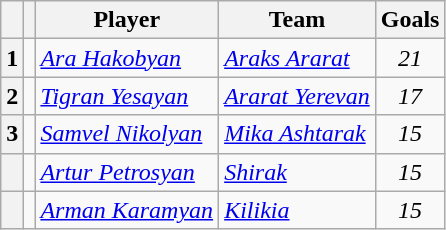<table class="wikitable">
<tr>
<th></th>
<th></th>
<th>Player</th>
<th>Team</th>
<th>Goals</th>
</tr>
<tr !>
<th>1</th>
<td></td>
<td><em><a href='#'>Ara Hakobyan</a></em></td>
<td><em><a href='#'>Araks Ararat</a></em></td>
<td align=center><em>21</em></td>
</tr>
<tr !>
<th>2</th>
<td></td>
<td><em><a href='#'>Tigran Yesayan</a></em></td>
<td><em><a href='#'>Ararat Yerevan</a></em></td>
<td align=center><em>17</em></td>
</tr>
<tr !>
<th>3</th>
<td></td>
<td><em><a href='#'>Samvel Nikolyan</a></em></td>
<td><em><a href='#'>Mika Ashtarak</a></em></td>
<td align=center><em>15</em></td>
</tr>
<tr !>
<th></th>
<td></td>
<td><em><a href='#'>Artur Petrosyan</a></em></td>
<td><em><a href='#'>Shirak</a></em></td>
<td align=center><em>15</em></td>
</tr>
<tr !>
<th></th>
<td></td>
<td><em><a href='#'>Arman Karamyan</a></em></td>
<td><em><a href='#'>Kilikia</a></em></td>
<td align=center><em>15</em></td>
</tr>
</table>
